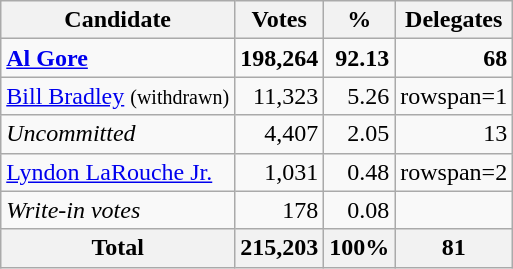<table class="wikitable sortable" style="text-align:right;">
<tr>
<th>Candidate</th>
<th>Votes</th>
<th>%</th>
<th>Delegates</th>
</tr>
<tr>
<td style="text-align:left;" data-sort-value="Gore, Al"><strong><a href='#'>Al Gore</a></strong></td>
<td><strong>198,264</strong></td>
<td><strong>92.13</strong></td>
<td><strong>68</strong></td>
</tr>
<tr>
<td style="text-align:left;" data-sort-value="Bradley, Bill"><a href='#'>Bill Bradley</a> <small>(withdrawn)</small></td>
<td>11,323</td>
<td>5.26</td>
<td>rowspan=1 </td>
</tr>
<tr>
<td style="text-align:left;" data-sort-value="ZZZ"><em>Uncommitted</em></td>
<td>4,407</td>
<td>2.05</td>
<td>13</td>
</tr>
<tr>
<td style="text-align:left;" data-sort-value="LaRouche Jr., Lyndon"><a href='#'>Lyndon LaRouche Jr.</a></td>
<td>1,031</td>
<td>0.48</td>
<td>rowspan=2 </td>
</tr>
<tr>
<td style="text-align:left;" data-sort-value="ZZZ"><em>Write-in votes</em></td>
<td>178</td>
<td>0.08</td>
</tr>
<tr>
<th>Total</th>
<th>215,203</th>
<th>100%</th>
<th>81</th>
</tr>
</table>
